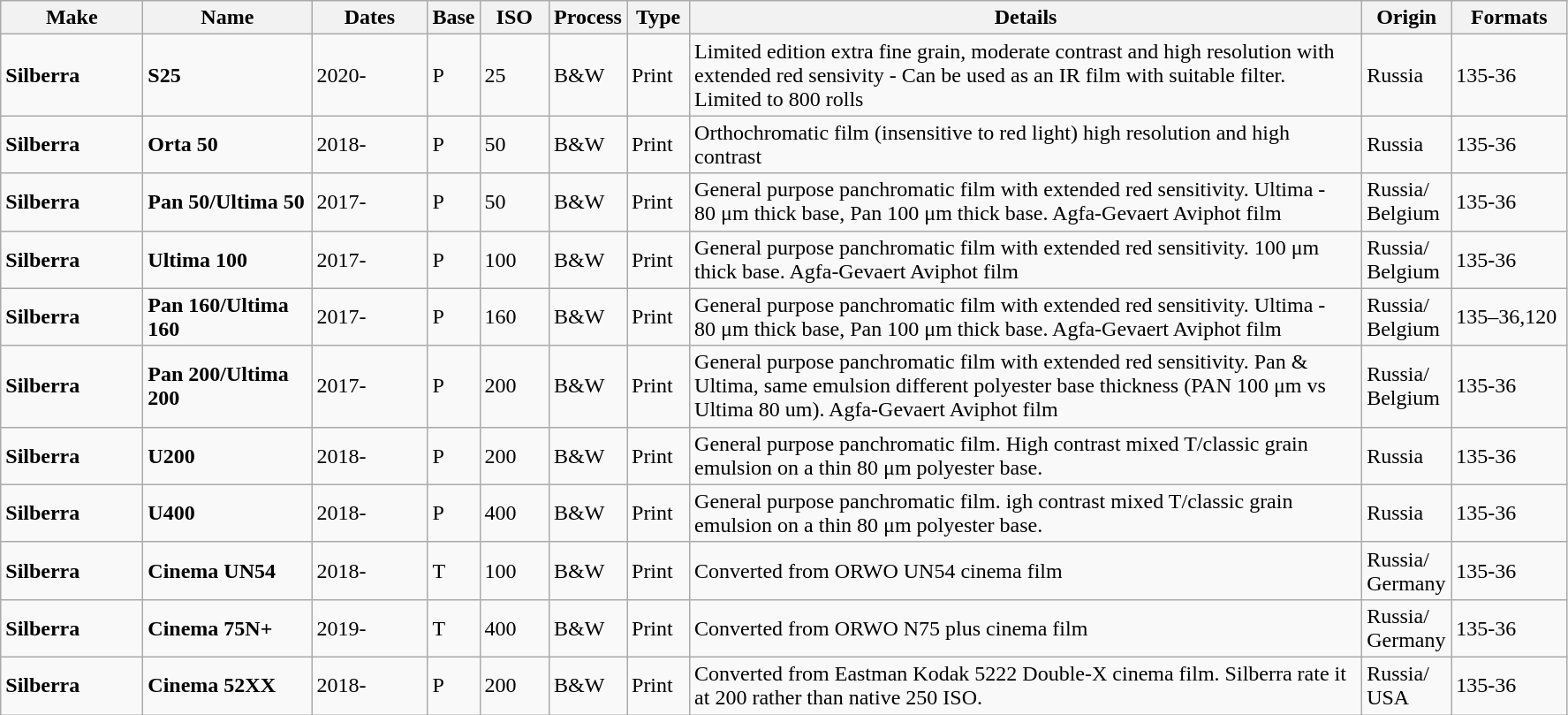<table class="wikitable">
<tr>
<th scope="col" style="width: 100px;">Make</th>
<th scope="col" style="width: 120px;">Name</th>
<th scope="col" style="width: 80px;">Dates</th>
<th scope="col" style="width: 30px;">Base</th>
<th scope="col" style="width: 45px;">ISO</th>
<th scope="col" style="width: 40px;">Process</th>
<th scope="col" style="width: 40px;">Type</th>
<th scope="col" style="width: 500px;">Details</th>
<th scope="col" style="width: 60px;">Origin</th>
<th scope="col" style="width: 80px;">Formats</th>
</tr>
<tr>
<td><strong>Silberra</strong></td>
<td><strong>S25 </strong></td>
<td>2020-</td>
<td>P</td>
<td>25</td>
<td>B&W</td>
<td>Print</td>
<td>Limited edition extra fine grain, moderate contrast and high resolution with extended red sensivity - Can be used as an IR film with suitable filter. Limited to 800 rolls</td>
<td>Russia</td>
<td>135-36</td>
</tr>
<tr>
<td><strong>Silberra</strong></td>
<td><strong>Orta 50 </strong></td>
<td>2018-</td>
<td>P</td>
<td>50</td>
<td>B&W</td>
<td>Print</td>
<td>Orthochromatic film (insensitive to red light) high resolution and high contrast</td>
<td>Russia</td>
<td>135-36</td>
</tr>
<tr>
<td><strong>Silberra</strong></td>
<td><strong>Pan 50/Ultima 50 </strong></td>
<td>2017-</td>
<td>P</td>
<td>50</td>
<td>B&W</td>
<td>Print</td>
<td>General purpose panchromatic film with extended red sensitivity. Ultima - 80 μm thick base, Pan 100 μm thick base. Agfa-Gevaert Aviphot film</td>
<td>Russia/ Belgium</td>
<td>135-36</td>
</tr>
<tr>
<td><strong>Silberra</strong></td>
<td><strong>Ultima 100 </strong></td>
<td>2017-</td>
<td>P</td>
<td>100</td>
<td>B&W</td>
<td>Print</td>
<td>General purpose panchromatic film with extended red sensitivity. 100 μm thick base. Agfa-Gevaert Aviphot film</td>
<td>Russia/ Belgium</td>
<td>135-36</td>
</tr>
<tr>
<td><strong>Silberra</strong></td>
<td><strong>Pan 160/Ultima 160 </strong></td>
<td>2017-</td>
<td>P</td>
<td>160</td>
<td>B&W</td>
<td>Print</td>
<td>General purpose panchromatic film with extended red sensitivity. Ultima - 80 μm thick base, Pan 100 μm thick base. Agfa-Gevaert Aviphot film</td>
<td>Russia/ Belgium</td>
<td>135–36,120</td>
</tr>
<tr>
<td><strong>Silberra</strong></td>
<td><strong>Pan 200/Ultima 200</strong></td>
<td>2017-</td>
<td>P</td>
<td>200</td>
<td>B&W</td>
<td>Print</td>
<td>General purpose panchromatic film with extended red sensitivity. Pan & Ultima, same emulsion different polyester base thickness (PAN 100 μm vs Ultima 80 um). Agfa-Gevaert Aviphot film</td>
<td>Russia/ Belgium</td>
<td>135-36</td>
</tr>
<tr>
<td><strong>Silberra</strong></td>
<td><strong>U200</strong></td>
<td>2018-</td>
<td>P</td>
<td>200</td>
<td>B&W</td>
<td>Print</td>
<td>General purpose panchromatic film. High contrast mixed T/classic grain emulsion on a thin 80 μm polyester base.</td>
<td>Russia</td>
<td>135-36</td>
</tr>
<tr>
<td><strong>Silberra</strong></td>
<td><strong>U400</strong></td>
<td>2018-</td>
<td>P</td>
<td>400</td>
<td>B&W</td>
<td>Print</td>
<td>General purpose panchromatic film.  igh contrast mixed T/classic grain emulsion on a thin 80 μm polyester base.</td>
<td>Russia</td>
<td>135-36</td>
</tr>
<tr>
<td><strong>Silberra</strong></td>
<td><strong>Cinema UN54 </strong></td>
<td>2018-</td>
<td>T</td>
<td>100</td>
<td>B&W</td>
<td>Print</td>
<td>Converted from ORWO UN54 cinema film</td>
<td>Russia/ Germany</td>
<td>135-36</td>
</tr>
<tr>
<td><strong>Silberra</strong></td>
<td><strong>Cinema 75N+ </strong></td>
<td>2019-</td>
<td>T</td>
<td>400</td>
<td>B&W</td>
<td>Print</td>
<td>Converted from ORWO N75 plus cinema film</td>
<td>Russia/ Germany</td>
<td>135-36</td>
</tr>
<tr>
<td><strong>Silberra</strong></td>
<td><strong>Cinema 52XX </strong></td>
<td>2018-</td>
<td>P</td>
<td>200</td>
<td>B&W</td>
<td>Print</td>
<td>Converted from Eastman Kodak 5222 Double-X cinema film. Silberra rate it at 200 rather than native 250 ISO.</td>
<td>Russia/ USA</td>
<td>135-36</td>
</tr>
</table>
